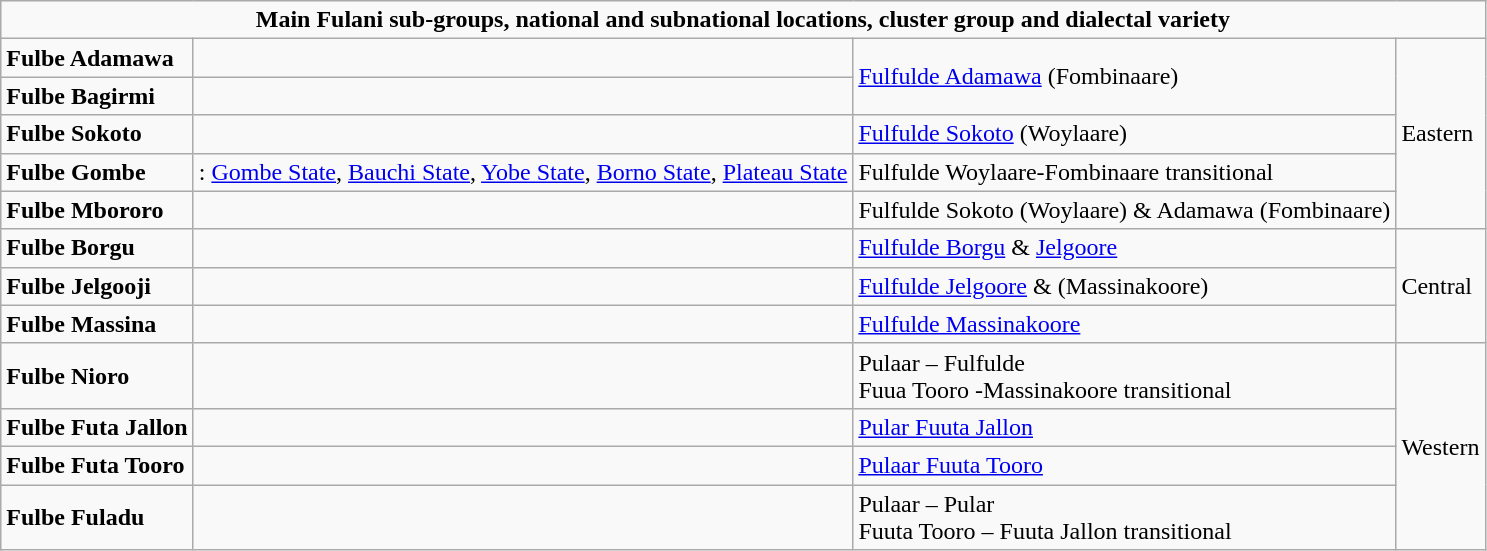<table class="wikitable">
<tr>
<td colspan=12 style="text-align:center;"><strong>Main Fulani sub-groups, national and subnational locations, cluster group and dialectal variety</strong></td>
</tr>
<tr>
<td><strong>Fulbe Adamawa<br></strong></td>
<td><br></td>
<td rowspan="2"><a href='#'>Fulfulde Adamawa</a> (Fombinaare)</td>
<td rowspan="5">Eastern</td>
</tr>
<tr>
<td><strong>Fulbe Bagirmi<br></strong></td>
<td><br></td>
</tr>
<tr>
<td><strong>Fulbe Sokoto<br></strong></td>
<td><br></td>
<td><a href='#'>Fulfulde Sokoto</a> (Woylaare)</td>
</tr>
<tr>
<td><strong>Fulbe Gombe<br></strong></td>
<td>: <a href='#'>Gombe State</a>, <a href='#'>Bauchi State</a>, <a href='#'>Yobe State</a>, <a href='#'>Borno State</a>, <a href='#'>Plateau State</a></td>
<td>Fulfulde Woylaare-Fombinaare transitional</td>
</tr>
<tr>
<td><strong>Fulbe Mbororo<br></strong></td>
<td><br></td>
<td>Fulfulde Sokoto (Woylaare) & Adamawa (Fombinaare)</td>
</tr>
<tr>
<td><strong>Fulbe Borgu<br></strong></td>
<td><br></td>
<td><a href='#'>Fulfulde Borgu</a> & <a href='#'>Jelgoore</a></td>
<td rowspan="3">Central</td>
</tr>
<tr>
<td><strong>Fulbe Jelgooji<br></strong></td>
<td><br></td>
<td><a href='#'>Fulfulde Jelgoore</a> & (Massinakoore)</td>
</tr>
<tr>
<td><strong>Fulbe Massina<br></strong></td>
<td><br></td>
<td><a href='#'>Fulfulde Massinakoore</a></td>
</tr>
<tr>
<td><strong>Fulbe Nioro<br></strong></td>
<td><br></td>
<td>Pulaar – Fulfulde<br>Fuua Tooro -Massinakoore transitional</td>
<td rowspan="4">Western</td>
</tr>
<tr>
<td><strong>Fulbe Futa Jallon<br></strong></td>
<td><br></td>
<td><a href='#'>Pular Fuuta Jallon</a></td>
</tr>
<tr>
<td><strong>Fulbe Futa Tooro<br></strong></td>
<td><br></td>
<td><a href='#'>Pulaar Fuuta Tooro</a></td>
</tr>
<tr>
<td><strong>Fulbe Fuladu<br></strong></td>
<td><br></td>
<td>Pulaar – Pular<br>Fuuta Tooro – Fuuta Jallon transitional</td>
</tr>
</table>
